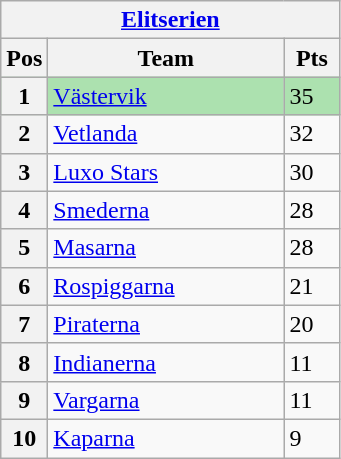<table class="wikitable">
<tr>
<th colspan="3"><a href='#'>Elitserien</a></th>
</tr>
<tr>
<th width=20>Pos</th>
<th width=150>Team</th>
<th width=30>Pts</th>
</tr>
<tr style="background:#ACE1AF;">
<th>1</th>
<td><a href='#'>Västervik</a></td>
<td>35</td>
</tr>
<tr>
<th>2</th>
<td><a href='#'>Vetlanda</a></td>
<td>32</td>
</tr>
<tr>
<th>3</th>
<td><a href='#'>Luxo Stars</a></td>
<td>30</td>
</tr>
<tr>
<th>4</th>
<td><a href='#'>Smederna</a></td>
<td>28</td>
</tr>
<tr>
<th>5</th>
<td><a href='#'>Masarna</a></td>
<td>28</td>
</tr>
<tr>
<th>6</th>
<td><a href='#'>Rospiggarna</a></td>
<td>21</td>
</tr>
<tr>
<th>7</th>
<td><a href='#'>Piraterna</a></td>
<td>20</td>
</tr>
<tr>
<th>8</th>
<td><a href='#'>Indianerna</a></td>
<td>11</td>
</tr>
<tr>
<th>9</th>
<td><a href='#'>Vargarna</a></td>
<td>11</td>
</tr>
<tr>
<th>10</th>
<td><a href='#'>Kaparna</a></td>
<td>9</td>
</tr>
</table>
